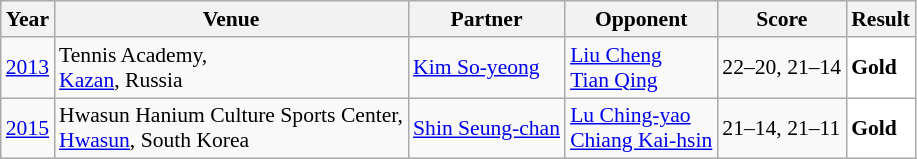<table class="sortable wikitable" style="font-size: 90%;">
<tr>
<th>Year</th>
<th>Venue</th>
<th>Partner</th>
<th>Opponent</th>
<th>Score</th>
<th>Result</th>
</tr>
<tr>
<td align="center"><a href='#'>2013</a></td>
<td align="left">Tennis Academy,<br><a href='#'>Kazan</a>, Russia</td>
<td align="left"> <a href='#'>Kim So-yeong</a></td>
<td align="left"> <a href='#'>Liu Cheng</a> <br>  <a href='#'>Tian Qing</a></td>
<td align="left">22–20, 21–14</td>
<td style="text-align:left; background:white"> <strong>Gold</strong></td>
</tr>
<tr>
<td align="center"><a href='#'>2015</a></td>
<td align="left">Hwasun Hanium Culture Sports Center,<br><a href='#'>Hwasun</a>, South Korea</td>
<td align="left"> <a href='#'>Shin Seung-chan</a></td>
<td align="left"> <a href='#'>Lu Ching-yao</a> <br>  <a href='#'>Chiang Kai-hsin</a></td>
<td align="left">21–14, 21–11</td>
<td style="text-align:left; background:white"> <strong>Gold</strong></td>
</tr>
</table>
